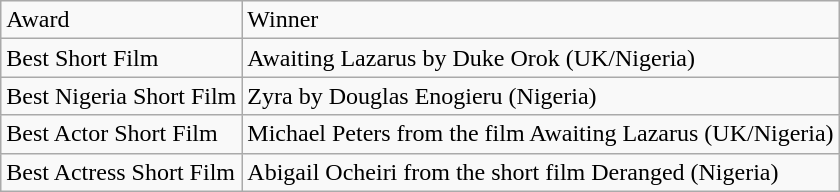<table class="wikitable">
<tr>
<td>Award</td>
<td>Winner</td>
</tr>
<tr>
<td>Best Short Film</td>
<td>Awaiting Lazarus by Duke Orok (UK/Nigeria)</td>
</tr>
<tr>
<td>Best Nigeria Short Film</td>
<td>Zyra by Douglas Enogieru (Nigeria)</td>
</tr>
<tr>
<td>Best Actor Short Film</td>
<td>Michael Peters from the film Awaiting Lazarus (UK/Nigeria)</td>
</tr>
<tr>
<td>Best Actress Short Film</td>
<td>Abigail Ocheiri from the short film Deranged (Nigeria)</td>
</tr>
</table>
